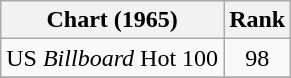<table class="wikitable">
<tr>
<th>Chart (1965)</th>
<th style="text-align:center;">Rank</th>
</tr>
<tr>
<td>US <em>Billboard</em> Hot 100</td>
<td style="text-align:center;">98</td>
</tr>
<tr>
</tr>
</table>
